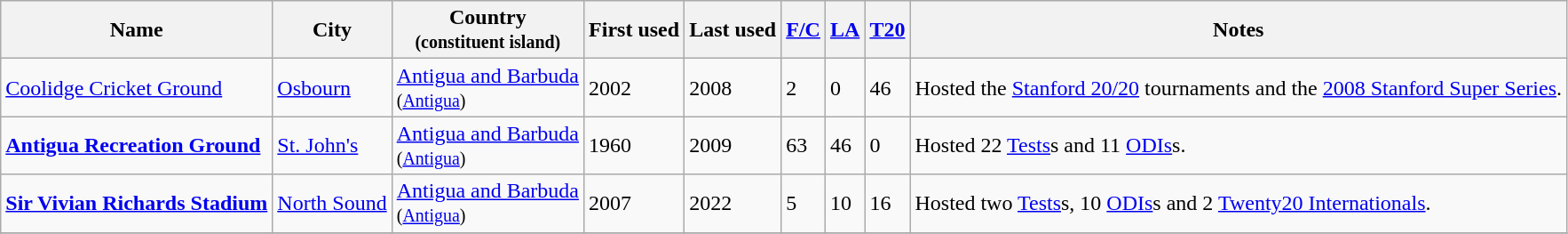<table class ="wikitable sortable">
<tr>
<th>Name</th>
<th>City</th>
<th>Country<br><small>(constituent island)</small></th>
<th>First used</th>
<th>Last used</th>
<th><a href='#'>F/C</a></th>
<th><a href='#'>LA</a></th>
<th><a href='#'>T20</a></th>
<th>Notes</th>
</tr>
<tr>
<td><a href='#'>Coolidge Cricket Ground</a></td>
<td><a href='#'>Osbourn</a></td>
<td><a href='#'>Antigua and Barbuda</a><br><small>(<a href='#'>Antigua</a>)</small></td>
<td>2002</td>
<td>2008</td>
<td>2</td>
<td>0</td>
<td>46</td>
<td>Hosted the <a href='#'>Stanford 20/20</a> tournaments and the <a href='#'>2008 Stanford Super Series</a>.</td>
</tr>
<tr>
<td><strong><a href='#'>Antigua Recreation Ground</a></strong></td>
<td><a href='#'>St. John's</a></td>
<td><a href='#'>Antigua and Barbuda</a><br><small>(<a href='#'>Antigua</a>)</small></td>
<td>1960</td>
<td>2009</td>
<td>63</td>
<td>46</td>
<td>0</td>
<td>Hosted 22 <a href='#'>Tests</a>s and 11 <a href='#'>ODIs</a>s.</td>
</tr>
<tr>
<td><strong><a href='#'>Sir Vivian Richards Stadium</a></strong></td>
<td><a href='#'>North Sound</a></td>
<td><a href='#'>Antigua and Barbuda</a><br><small>(<a href='#'>Antigua</a>)</small></td>
<td>2007</td>
<td>2022</td>
<td>5</td>
<td>10</td>
<td>16</td>
<td>Hosted two <a href='#'>Tests</a>s, 10 <a href='#'>ODIs</a>s and 2 <a href='#'>Twenty20 Internationals</a>.</td>
</tr>
<tr>
</tr>
</table>
